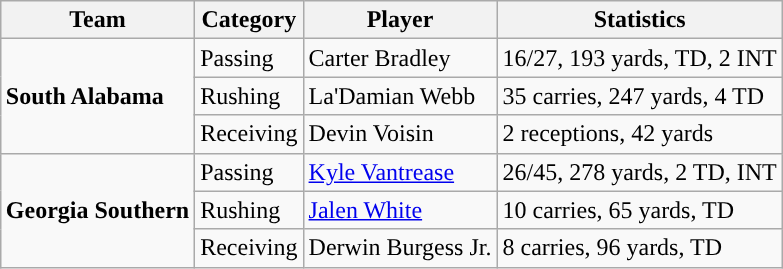<table class="wikitable" style="float: right;">
<tr>
<th>Team</th>
<th>Category</th>
<th>Player</th>
<th>Statistics</th>
</tr>
<tr>
<td rowspan=3><strong>South Alabama</strong></td>
<td>Passing</td>
<td>Carter Bradley</td>
<td>16/27, 193 yards, TD, 2 INT</td>
</tr>
<tr>
<td>Rushing</td>
<td>La'Damian Webb</td>
<td>35 carries, 247 yards, 4 TD</td>
</tr>
<tr>
<td>Receiving</td>
<td>Devin Voisin</td>
<td>2 receptions, 42 yards</td>
</tr>
<tr>
<td rowspan=3><strong>Georgia Southern</strong></td>
<td>Passing</td>
<td><a href='#'>Kyle Vantrease</a></td>
<td>26/45, 278 yards, 2 TD, INT</td>
</tr>
<tr>
<td>Rushing</td>
<td><a href='#'>Jalen White</a></td>
<td>10 carries, 65 yards, TD</td>
</tr>
<tr>
<td>Receiving</td>
<td>Derwin Burgess Jr.</td>
<td>8 carries, 96 yards, TD</td>
</tr>
</table>
